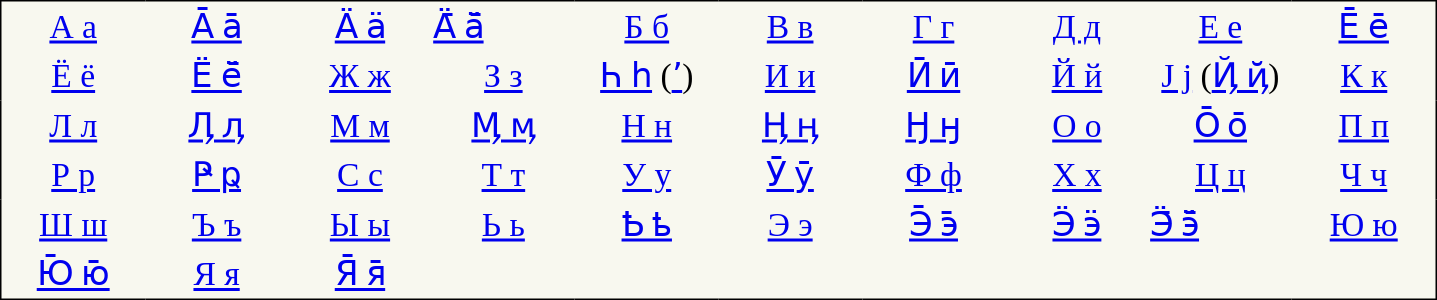<table style="font-family:Arial Unicode MS; font-size:1.4em; border-color:#000000; border-width:1px; border-style:solid; border-collapse:collapse; background-color:#F8F8EF">
<tr>
<td style="width:4em; text-align:center; padding: 3px;"><a href='#'>А а</a></td>
<td style="width:4em; text-align:center; padding: 3px;"><a href='#'>А̄ а̄</a></td>
<td style="width:4em; text-align:center; padding: 3px;"><a href='#'>Ӓ ӓ</a></td>
<td><a href='#'>Ӓ̄ ӓ̄</a></td>
<td style="width:4em; text-align:center; padding: 3px;"><a href='#'>Б б</a></td>
<td style="width:4em; text-align:center; padding: 3px;"><a href='#'>В в</a></td>
<td style="width:4em; text-align:center; padding: 3px;"><a href='#'>Г г</a></td>
<td style="width:4em; text-align:center; padding: 3px;"><a href='#'>Д д</a></td>
<td style="width:4em; text-align:center; padding: 3px;"><a href='#'>Е е</a></td>
<td style="width:4em; text-align:center; padding: 3px;"><a href='#'>Е̄ е̄</a></td>
</tr>
<tr>
<td style="width:4em; text-align:center; padding: 3px;"><a href='#'>Ё ё</a></td>
<td style="width:4em; text-align:center; padding: 3px;"><a href='#'>Ё̄ ё̄</a></td>
<td style="width:4em; text-align:center; padding: 3px;"><a href='#'>Ж ж</a></td>
<td style="width:4em; text-align:center; padding: 3px;"><a href='#'>З з</a></td>
<td style="width:4em; text-align:center; padding: 3px;"><a href='#'>Һ һ</a> (<a href='#'>ʼ</a>)</td>
<td style="width:4em; text-align:center; padding: 3px;"><a href='#'>И и</a></td>
<td style="width:4em; text-align:center; padding: 3px;"><a href='#'>Ӣ ӣ</a></td>
<td style="width:4em; text-align:center; padding: 3px;"><a href='#'>Й й</a></td>
<td style="width:4em; text-align:center; padding: 3px;"><a href='#'>Ј ј</a> (<a href='#'>Ҋ ҋ</a>)</td>
<td style="width:4em; text-align:center; padding: 3px;"><a href='#'>К к</a></td>
</tr>
<tr>
<td style="width:4em; text-align:center; padding: 3px;"><a href='#'>Л л</a></td>
<td style="width:4em; text-align:center; padding: 3px;"><a href='#'>Ӆ ӆ</a></td>
<td style="width:4em; text-align:center; padding: 3px;"><a href='#'>М м</a></td>
<td style="width:4em; text-align:center; padding: 3px;"><a href='#'>Ӎ ӎ</a></td>
<td style="width:4em; text-align:center; padding: 3px;"><a href='#'>Н н</a></td>
<td style="width:4em; text-align:center; padding: 3px;"><a href='#'>Ӊ ӊ</a></td>
<td style="width:4em; text-align:center; padding: 3px;"><a href='#'>Ӈ ӈ</a></td>
<td style="width:4em; text-align:center; padding: 3px;"><a href='#'>О о</a></td>
<td style="width:4em; text-align:center; padding: 3px;"><a href='#'>О̄ о̄</a></td>
<td style="width:4em; text-align:center; padding: 3px;"><a href='#'>П п</a></td>
</tr>
<tr>
<td style="width:4em; text-align:center; padding: 3px;"><a href='#'>Р р</a></td>
<td style="width:4em; text-align:center; padding: 3px;"><a href='#'>Ҏ ҏ</a></td>
<td style="width:4em; text-align:center; padding: 3px;"><a href='#'>С с</a></td>
<td style="width:4em; text-align:center; padding: 3px;"><a href='#'>Т т</a></td>
<td style="width:4em; text-align:center; padding: 3px;"><a href='#'>У у</a></td>
<td style="width:4em; text-align:center; padding: 3px;"><a href='#'>Ӯ ӯ</a></td>
<td style="width:4em; text-align:center; padding: 3px;"><a href='#'>Ф ф</a></td>
<td style="width:4em; text-align:center; padding: 3px;"><a href='#'>Х х</a></td>
<td style="width:4em; text-align:center; padding: 3px;"><a href='#'>Ц ц</a></td>
<td style="width:4em; text-align:center; padding: 3px;"><a href='#'>Ч ч</a></td>
</tr>
<tr>
<td style="width:4em; text-align:center; padding: 3px;"><a href='#'>Ш ш</a></td>
<td style="width:4em; text-align:center; padding: 3px;"><a href='#'>Ъ ъ</a></td>
<td style="width:4em; text-align:center; padding: 3px;"><a href='#'>Ы ы</a></td>
<td style="width:4em; text-align:center; padding: 3px;"><a href='#'>Ь ь</a></td>
<td style="width:4em; text-align:center; padding: 3px;"><a href='#'>Ҍ ҍ</a></td>
<td style="width:4em; text-align:center; padding: 3px;"><a href='#'>Э э</a></td>
<td style="width:4em; text-align:center; padding: 3px;"><a href='#'>Э̄ э̄</a></td>
<td style="width:4em; text-align:center; padding: 3px;"><a href='#'>Ӭ ӭ</a></td>
<td><a href='#'>Ӭ̄ ӭ̄</a></td>
<td style="width:4em; text-align:center; padding: 3px;"><a href='#'>Ю ю</a></td>
</tr>
<tr>
<td style="width:4em; text-align:center; padding: 3px;"><a href='#'>Ю̄ ю̄</a></td>
<td style="width:4em; text-align:center; padding: 3px;"><a href='#'>Я я</a></td>
<td style="width:4em; text-align:center; padding: 3px;"><a href='#'>Я̄ я̄</a></td>
<td></td>
<td></td>
</tr>
</table>
